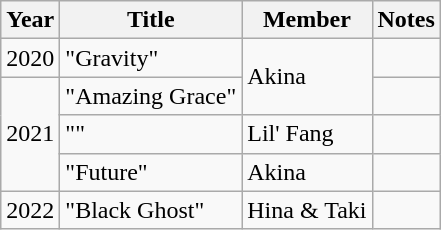<table class="wikitable sortable">
<tr>
<th>Year</th>
<th>Title</th>
<th>Member</th>
<th>Notes</th>
</tr>
<tr>
<td>2020</td>
<td>"Gravity"</td>
<td rowspan="2">Akina</td>
<td></td>
</tr>
<tr>
<td rowspan="3">2021</td>
<td>"Amazing Grace"</td>
<td></td>
</tr>
<tr>
<td>""</td>
<td>Lil' Fang</td>
<td></td>
</tr>
<tr>
<td>"Future"</td>
<td>Akina</td>
<td></td>
</tr>
<tr>
<td>2022</td>
<td>"Black Ghost"</td>
<td>Hina & Taki</td>
<td></td>
</tr>
</table>
